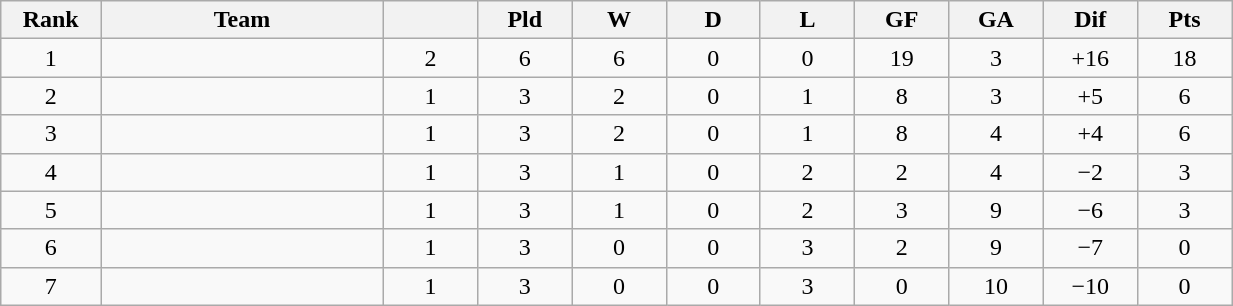<table class="wikitable sortable" width=65% style="text-align:center">
<tr>
<th width=5%>Rank</th>
<th width=15%>Team</th>
<th width=5%></th>
<th width=5%>Pld</th>
<th width=5%>W</th>
<th width=5%>D</th>
<th width=5%>L</th>
<th width=5%>GF</th>
<th width=5%>GA</th>
<th width=5%>Dif</th>
<th width=5%>Pts</th>
</tr>
<tr>
<td>1</td>
<td style="text-align:left;"></td>
<td>2</td>
<td>6</td>
<td>6</td>
<td>0</td>
<td>0</td>
<td>19</td>
<td>3</td>
<td>+16</td>
<td>18</td>
</tr>
<tr>
<td>2</td>
<td style="text-align:left;"></td>
<td>1</td>
<td>3</td>
<td>2</td>
<td>0</td>
<td>1</td>
<td>8</td>
<td>3</td>
<td>+5</td>
<td>6</td>
</tr>
<tr>
<td>3</td>
<td style="text-align:left;"></td>
<td>1</td>
<td>3</td>
<td>2</td>
<td>0</td>
<td>1</td>
<td>8</td>
<td>4</td>
<td>+4</td>
<td>6</td>
</tr>
<tr>
<td>4</td>
<td style="text-align:left;"></td>
<td>1</td>
<td>3</td>
<td>1</td>
<td>0</td>
<td>2</td>
<td>2</td>
<td>4</td>
<td>−2</td>
<td>3</td>
</tr>
<tr>
<td>5</td>
<td style="text-align:left;"></td>
<td>1</td>
<td>3</td>
<td>1</td>
<td>0</td>
<td>2</td>
<td>3</td>
<td>9</td>
<td>−6</td>
<td>3</td>
</tr>
<tr>
<td>6</td>
<td style="text-align:left;"></td>
<td>1</td>
<td>3</td>
<td>0</td>
<td>0</td>
<td>3</td>
<td>2</td>
<td>9</td>
<td>−7</td>
<td>0</td>
</tr>
<tr>
<td>7</td>
<td style="text-align:left;"></td>
<td>1</td>
<td>3</td>
<td>0</td>
<td>0</td>
<td>3</td>
<td>0</td>
<td>10</td>
<td>−10</td>
<td>0</td>
</tr>
</table>
